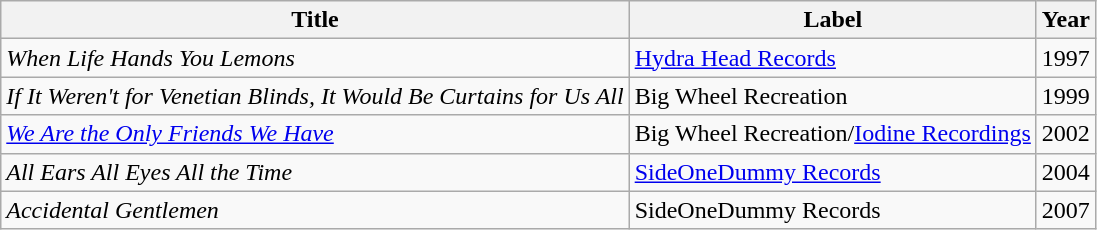<table class="wikitable">
<tr>
<th>Title</th>
<th>Label</th>
<th>Year</th>
</tr>
<tr>
<td><em>When Life Hands You Lemons</em></td>
<td><a href='#'>Hydra Head Records</a></td>
<td>1997</td>
</tr>
<tr>
<td><em>If It Weren't for Venetian Blinds, It Would Be Curtains for Us All</em></td>
<td>Big Wheel Recreation</td>
<td>1999</td>
</tr>
<tr>
<td><em><a href='#'>We Are the Only Friends We Have</a></em></td>
<td>Big Wheel Recreation/<a href='#'>Iodine Recordings</a></td>
<td>2002</td>
</tr>
<tr>
<td><em>All Ears All Eyes All the Time</em></td>
<td><a href='#'>SideOneDummy Records</a></td>
<td>2004</td>
</tr>
<tr>
<td><em>Accidental Gentlemen</em></td>
<td>SideOneDummy Records</td>
<td>2007</td>
</tr>
</table>
